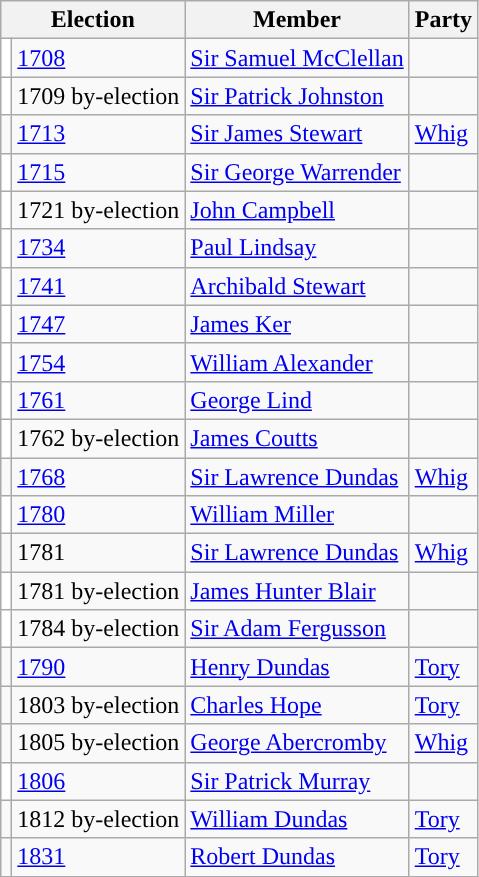<table class = "wikitable">
<tr>
<th colspan="2">Election</th>
<th>Member</th>
<th>Party</th>
</tr>
<tr>
<td style="color:inherit;background-color: white"></td>
<td><a href='#'>1708</a></td>
<td><a href='#'>Sir Samuel McClellan</a></td>
<td></td>
</tr>
<tr>
<td style="color:inherit;background-color: white"></td>
<td>1709 by-election</td>
<td><a href='#'>Sir Patrick Johnston</a></td>
<td></td>
</tr>
<tr>
<td style="color:inherit;background-color: "></td>
<td><a href='#'>1713</a></td>
<td><a href='#'>Sir James Stewart</a></td>
<td><a href='#'>Whig</a></td>
</tr>
<tr>
<td style="color:inherit;background-color: white"></td>
<td><a href='#'>1715</a></td>
<td><a href='#'>Sir George Warrender</a></td>
<td></td>
</tr>
<tr>
<td style="color:inherit;background-color: white"></td>
<td>1721 by-election</td>
<td><a href='#'>John Campbell</a></td>
<td></td>
</tr>
<tr>
<td style="color:inherit;background-color: white"></td>
<td><a href='#'>1734</a></td>
<td><a href='#'>Paul Lindsay</a></td>
<td></td>
</tr>
<tr>
<td style="color:inherit;background-color: white"></td>
<td><a href='#'>1741</a></td>
<td><a href='#'>Archibald Stewart</a></td>
<td></td>
</tr>
<tr>
<td style="color:inherit;background-color: white"></td>
<td><a href='#'>1747</a></td>
<td><a href='#'>James Ker</a></td>
<td></td>
</tr>
<tr>
<td style="color:inherit;background-color: white"></td>
<td><a href='#'>1754</a></td>
<td><a href='#'>William Alexander</a></td>
<td></td>
</tr>
<tr>
<td style="color:inherit;background-color: white"></td>
<td><a href='#'>1761</a></td>
<td><a href='#'>George Lind</a></td>
<td></td>
</tr>
<tr>
<td style="color:inherit;background-color: white"></td>
<td>1762 by-election</td>
<td><a href='#'>James Coutts</a></td>
<td></td>
</tr>
<tr>
<td style="color:inherit;background-color: "></td>
<td><a href='#'>1768</a></td>
<td><a href='#'>Sir Lawrence Dundas</a></td>
<td><a href='#'>Whig</a></td>
</tr>
<tr>
<td style="color:inherit;background-color: white"></td>
<td><a href='#'>1780</a></td>
<td><a href='#'>William Miller</a></td>
<td></td>
</tr>
<tr>
<td style="color:inherit;background-color: "></td>
<td>1781</td>
<td><a href='#'>Sir Lawrence Dundas</a></td>
<td><a href='#'>Whig</a></td>
</tr>
<tr>
<td style="color:inherit;background-color: white"></td>
<td>1781 by-election</td>
<td><a href='#'>James Hunter Blair</a></td>
<td></td>
</tr>
<tr>
<td style="color:inherit;background-color: white"></td>
<td>1784 by-election</td>
<td><a href='#'>Sir Adam Fergusson</a></td>
<td></td>
</tr>
<tr>
<td style="color:inherit;background-color: "></td>
<td><a href='#'>1790</a></td>
<td><a href='#'>Henry Dundas</a></td>
<td><a href='#'>Tory</a></td>
</tr>
<tr>
<td style="color:inherit;background-color: "></td>
<td>1803 by-election</td>
<td><a href='#'>Charles Hope</a></td>
<td><a href='#'>Tory</a></td>
</tr>
<tr>
<td style="color:inherit;background-color: "></td>
<td>1805 by-election</td>
<td><a href='#'>George Abercromby</a></td>
<td><a href='#'>Whig</a></td>
</tr>
<tr>
<td style="color:inherit;background-color: white"></td>
<td><a href='#'>1806</a></td>
<td><a href='#'>Sir Patrick Murray</a></td>
<td></td>
</tr>
<tr>
<td style="color:inherit;background-color: "></td>
<td>1812 by-election</td>
<td><a href='#'>William Dundas</a></td>
<td><a href='#'>Tory</a></td>
</tr>
<tr>
<td style="color:inherit;background-color: "></td>
<td><a href='#'>1831</a></td>
<td><a href='#'>Robert Dundas</a></td>
<td><a href='#'>Tory</a></td>
</tr>
</table>
